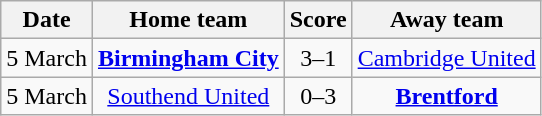<table class="wikitable" style="text-align: center">
<tr>
<th>Date</th>
<th>Home team</th>
<th>Score</th>
<th>Away team</th>
</tr>
<tr>
<td>5 March</td>
<td><strong><a href='#'>Birmingham City</a></strong></td>
<td>3–1</td>
<td><a href='#'>Cambridge United</a></td>
</tr>
<tr>
<td>5 March</td>
<td><a href='#'>Southend United</a></td>
<td>0–3</td>
<td><strong><a href='#'>Brentford</a></strong></td>
</tr>
</table>
